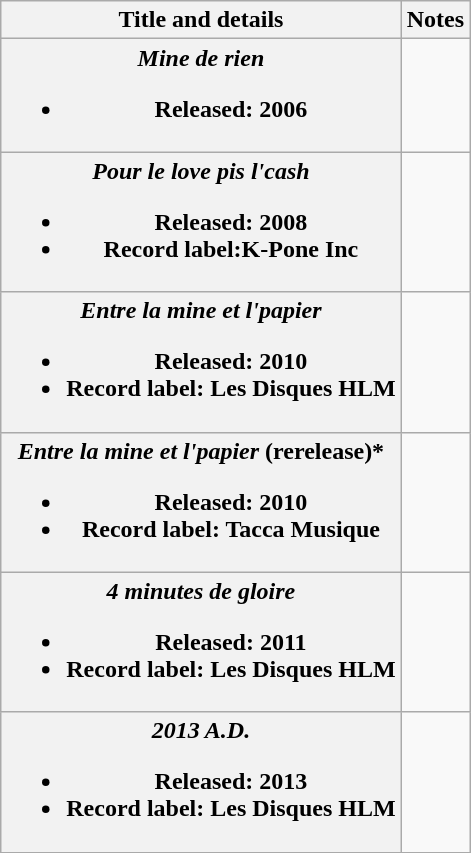<table class="wikitable plainrowheaders" style="text-align:center;">
<tr>
<th scope="col">Title and details</th>
<th scope="col">Notes</th>
</tr>
<tr>
<th scope="row"><strong><em>Mine de rien</em></strong><br><ul><li>Released: 2006</li></ul></th>
<td><br></td>
</tr>
<tr>
<th scope="row"><strong><em>Pour le love pis l'cash</em></strong><br><ul><li>Released: 2008</li><li>Record label:K-Pone Inc</li></ul></th>
<td><br></td>
</tr>
<tr>
<th scope="row"><strong><em>Entre la mine et l'papier</em></strong><br><ul><li>Released: 2010</li><li>Record label: Les Disques HLM</li></ul></th>
<td><br></td>
</tr>
<tr>
<th scope="row"><strong><em>Entre la mine et l'papier</em></strong> (rerelease)*<br><ul><li>Released: 2010</li><li>Record label: Tacca Musique</li></ul></th>
<td><br></td>
</tr>
<tr>
<th scope="row"><strong><em>4 minutes de gloire</em></strong><br><ul><li>Released: 2011</li><li>Record label: Les Disques HLM</li></ul></th>
<td><br></td>
</tr>
<tr>
<th scope="row"><strong><em>2013 A.D.</em></strong><br><ul><li>Released: 2013</li><li>Record label: Les Disques HLM</li></ul></th>
<td><br></td>
</tr>
<tr>
</tr>
</table>
